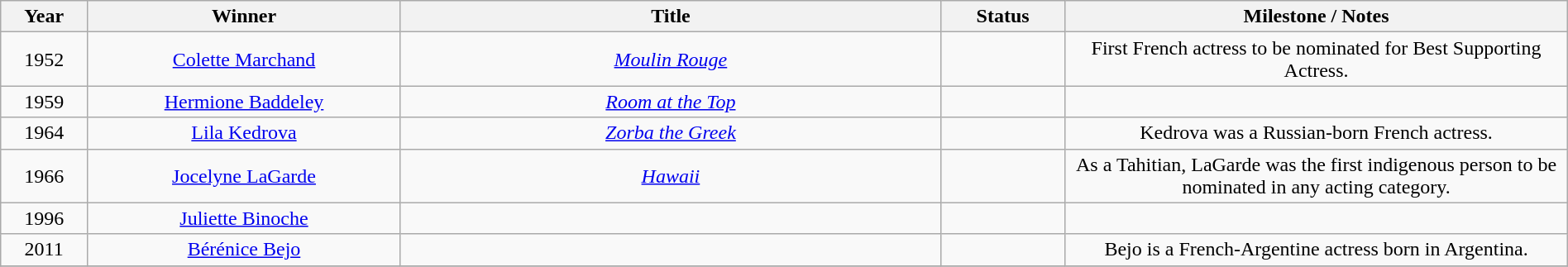<table class="wikitable" style="text-align: center" width="100%" cellpadding="5">
<tr>
<th width="50">Year</th>
<th width="200">Winner</th>
<th width="350">Title</th>
<th width="75">Status</th>
<th width="325">Milestone / Notes</th>
</tr>
<tr>
<td align="center">1952</td>
<td><a href='#'>Colette Marchand</a></td>
<td><em><a href='#'>Moulin Rouge</a></em></td>
<td></td>
<td>First French actress to be nominated for Best Supporting Actress.</td>
</tr>
<tr>
<td>1959</td>
<td><a href='#'>Hermione Baddeley</a></td>
<td><em><a href='#'>Room at the Top</a></em></td>
<td></td>
<td></td>
</tr>
<tr>
<td>1964</td>
<td><a href='#'>Lila Kedrova</a></td>
<td><em><a href='#'>Zorba the Greek</a></em></td>
<td></td>
<td>Kedrova was a Russian-born French actress.</td>
</tr>
<tr>
<td align="center">1966</td>
<td><a href='#'>Jocelyne LaGarde</a></td>
<td><em><a href='#'>Hawaii</a></em></td>
<td></td>
<td>As a Tahitian, LaGarde was the first indigenous person to be nominated in any acting category.</td>
</tr>
<tr>
<td align="center">1996</td>
<td><a href='#'>Juliette Binoche</a></td>
<td><em></em></td>
<td></td>
<td></td>
</tr>
<tr>
<td align="center">2011</td>
<td><a href='#'>Bérénice Bejo</a></td>
<td><em></em></td>
<td></td>
<td>Bejo is a French-Argentine actress born in Argentina.</td>
</tr>
<tr>
</tr>
</table>
